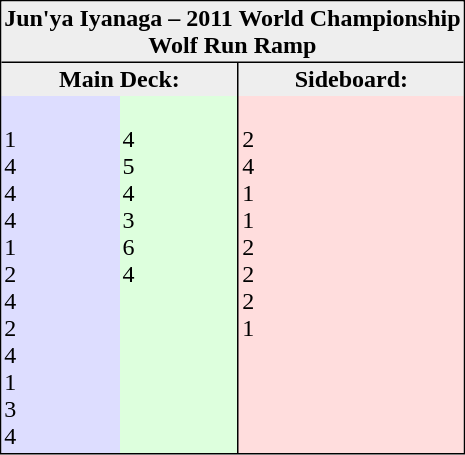<table align="right" border="0" cellspacing="0" cellpadding="2" style="border: 1px solid black; margin-left: 1ex;">
<tr>
<th colspan="3" style="background-color: #eee; border-bottom: 1px solid black;">Jun'ya Iyanaga – 2011 World Championship<br>Wolf Run Ramp</th>
</tr>
<tr style="background-color: #eee;">
<th colspan="2">Main Deck:</th>
<th style="border-left: 1px solid black;">Sideboard:</th>
</tr>
<tr valign="top">
<td style="background-color: #ddf;"><br>1 <br>
4 <br>
4 <br>
4 <br>
1 <br>2 <br>
4 <br>
2 <br>
4 <br>
1 <br>
3 <br>
4 </td>
<td style="background-color: #dfd;"><br>4 <br>
5 <br>
4 <br>
3 <br>
6 <br>
4 </td>
<td style="background-color: #fdd; border-left: 1px solid black;"><br>2 <br>
4 <br>
1 <br>
1 <br>
2 <br>
2 <br>
2 <br>
1 <br></td>
</tr>
</table>
